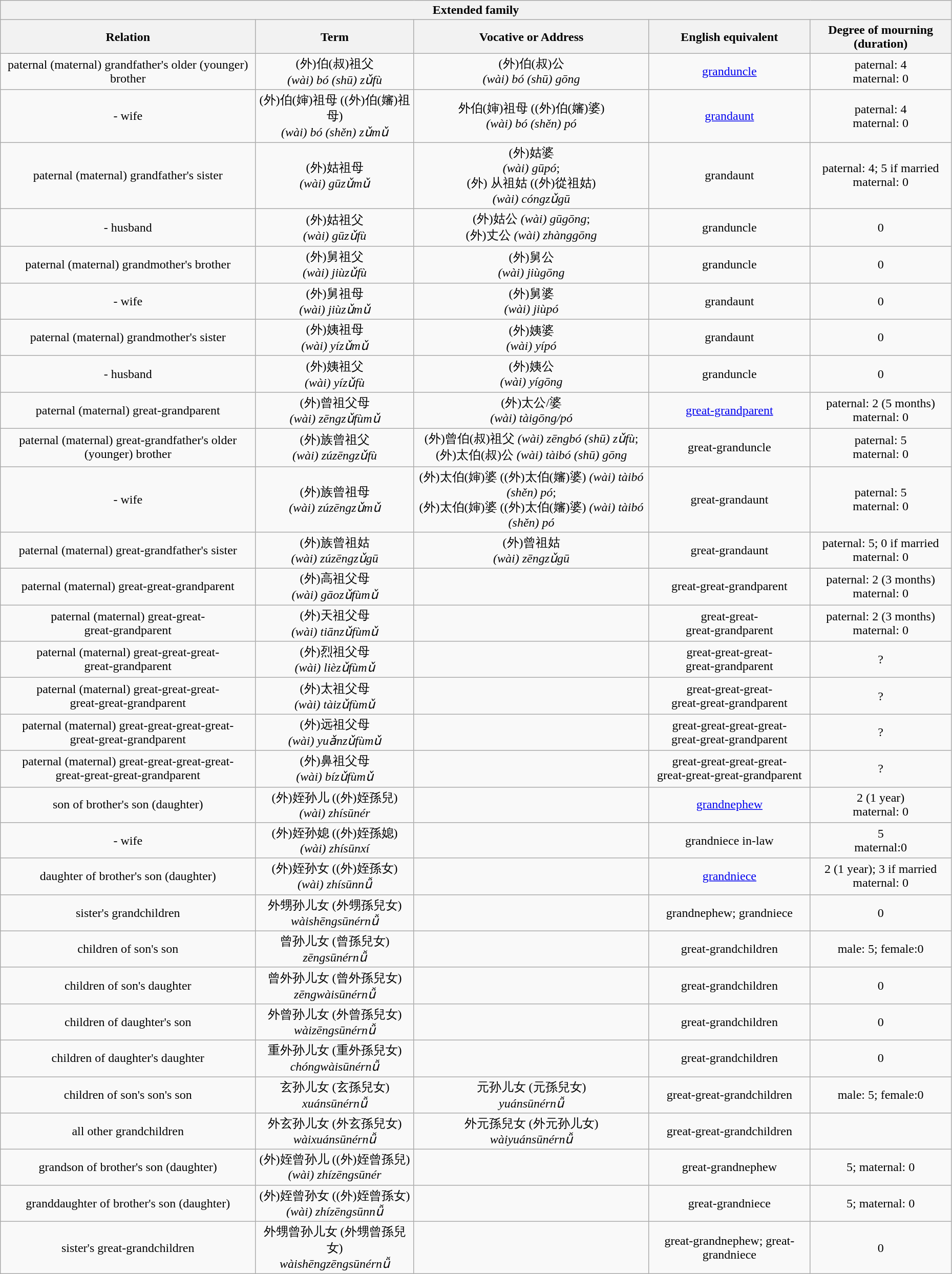<table class="collapsible wikitable collapsed" style="width: 98%; border: #999 solid 1px; text-align: center; margin-bottom: 0;">
<tr>
<th colspan="5">Extended family</th>
</tr>
<tr>
<th>Relation</th>
<th>Term</th>
<th>Vocative or Address</th>
<th>English equivalent</th>
<th>Degree of mourning (duration)</th>
</tr>
<tr>
<td>paternal (maternal) grandfather's older (younger) brother</td>
<td>(外)伯(叔)祖父 <br><em>(wài) bó (shū) zǔfù</em></td>
<td>(外)伯(叔)公 <br><em>(wài) bó (shū) gōng</em></td>
<td><a href='#'>granduncle</a></td>
<td>paternal: 4<br> maternal: 0</td>
</tr>
<tr>
<td>- wife</td>
<td>(外)伯(婶)祖母 ((外)伯(嬸)祖母) <br><em>(wài) bó (shěn) zǔmǔ</em></td>
<td>外伯(婶)祖母 ((外)伯(嬸)婆) <br><em> (wài) bó (shěn) pó</em></td>
<td><a href='#'>grandaunt</a></td>
<td>paternal: 4<br> maternal: 0</td>
</tr>
<tr>
<td>paternal (maternal) grandfather's sister</td>
<td>(外)姑祖母 <br><em>(wài) gūzǔmǔ</em></td>
<td>(外)姑婆 <br><em>(wài) gūpó</em>;<br> (外) 从祖姑 ((外)從祖姑) <br><em>(wài) cóngzǔgū</em></td>
<td>grandaunt</td>
<td>paternal: 4; 5 if married<br> maternal: 0</td>
</tr>
<tr>
<td>- husband</td>
<td>(外)姑祖父<br><em>(wài) gūzǔfù</em></td>
<td>(外)姑公 <em>(wài) gūgōng</em>;<br> (外)丈公 <em>(wài) zhànggōng</em></td>
<td>granduncle</td>
<td>0</td>
</tr>
<tr>
<td>paternal (maternal) grandmother's brother</td>
<td>(外)舅祖父 <br><em>(wài) jiùzǔfù</em></td>
<td>(外)舅公 <br><em>(wài) jiùgōng</em></td>
<td>granduncle</td>
<td>0</td>
</tr>
<tr>
<td>- wife</td>
<td>(外)舅祖母<br><em>(wài) jiùzǔmǔ</em></td>
<td>(外)舅婆 <br><em>(wài) jiùpó </em></td>
<td>grandaunt</td>
<td>0</td>
</tr>
<tr>
<td>paternal (maternal) grandmother's sister</td>
<td>(外)姨祖母 <br><em>(wài) yízǔmǔ</em></td>
<td>(外)姨婆<br><em>(wài) yípó</em></td>
<td>grandaunt</td>
<td>0</td>
</tr>
<tr>
<td>- husband</td>
<td>(外)姨祖父<br><em>(wài) yízǔfù</em></td>
<td>(外)姨公 <br><em>(wài) yígōng</em></td>
<td>granduncle</td>
<td>0</td>
</tr>
<tr>
<td>paternal (maternal) great-grandparent</td>
<td>(外)曾祖父母 <br><em>(wài) zēngzǔfùmǔ</em></td>
<td>(外)太公/婆<br><em> (wài) tàigōng/pó</em></td>
<td><a href='#'>great-grandparent</a></td>
<td>paternal: 2 (5 months)<br> maternal: 0</td>
</tr>
<tr>
<td>paternal (maternal) great-grandfather's older (younger) brother</td>
<td>(外)族曾祖父<br><em>(wài) zúzēngzǔfù</em></td>
<td>(外)曾伯(叔)祖父 <em>(wài) zēngbó (shū) zǔfù</em>;<br>(外)太伯(叔)公 <em>(wài) tàibó (shū) gōng</em></td>
<td>great-granduncle</td>
<td>paternal: 5<br> maternal: 0</td>
</tr>
<tr>
<td>- wife</td>
<td>(外)族曾祖母<br><em>(wài) zúzēngzǔmǔ</em></td>
<td>(外)太伯(婶)婆 ((外)太伯(嬸)婆) <em>(wài) tàibó (shěn) pó</em>;<br>(外)太伯(婶)婆 ((外)太伯(嬸)婆) <em>(wài) tàibó (shěn) pó</em></td>
<td>great-grandaunt</td>
<td>paternal: 5<br> maternal: 0</td>
</tr>
<tr>
<td>paternal (maternal) great-grandfather's sister</td>
<td>(外)族曾祖姑<br><em>(wài) zúzēngzǔgū</em></td>
<td>(外)曾祖姑<br><em>(wài) zēngzǔgū</em></td>
<td>great-grandaunt</td>
<td>paternal: 5; 0 if married<br> maternal: 0</td>
</tr>
<tr>
<td>paternal (maternal) great-great-grandparent</td>
<td>(外)高祖父母<br><em>(wài) gāozǔfùmǔ</em></td>
<td></td>
<td>great-great-grandparent</td>
<td>paternal: 2 (3 months)<br> maternal: 0</td>
</tr>
<tr>
<td>paternal (maternal) great-great-<br>great-grandparent</td>
<td>(外)天祖父母<br><em>(wài) tiānzǔfùmǔ</em></td>
<td></td>
<td>great-great-<br>great-grandparent</td>
<td>paternal: 2 (3 months)<br> maternal: 0</td>
</tr>
<tr>
<td>paternal (maternal) great-great-great-<br>great-grandparent</td>
<td>(外)烈祖父母 <br><em>(wài) lièzǔfùmǔ</em></td>
<td></td>
<td>great-great-great-<br>great-grandparent</td>
<td>?</td>
</tr>
<tr>
<td>paternal (maternal) great-great-great-<br>great-great-grandparent</td>
<td>(外)太祖父母 <br><em>(wài) tàizǔfùmǔ</em></td>
<td></td>
<td>great-great-great-<br>great-great-grandparent</td>
<td>?</td>
</tr>
<tr>
<td>paternal (maternal) great-great-great-great-<br>great-great-grandparent</td>
<td>(外)远祖父母 <br><em>(wài) yuǎnzǔfùmǔ</em></td>
<td></td>
<td>great-great-great-great-<br>great-great-grandparent</td>
<td>?</td>
</tr>
<tr>
<td>paternal (maternal) great-great-great-great-<br>great-great-great-grandparent</td>
<td>(外)鼻祖父母 <br><em>(wài) bízǔfùmǔ</em></td>
<td></td>
<td>great-great-great-great-<br>great-great-great-grandparent</td>
<td>?</td>
</tr>
<tr>
<td>son of brother's son (daughter)</td>
<td>(外)姪孙儿 ((外)姪孫兒) <br><em>(wài) zhísūnér</em></td>
<td></td>
<td><a href='#'>grandnephew</a></td>
<td>2 (1 year)<br>maternal: 0</td>
</tr>
<tr>
<td>- wife</td>
<td>(外)姪孙媳 ((外)姪孫媳) <br><em>(wài) zhísūnxí</em></td>
<td></td>
<td>grandniece in-law</td>
<td>5<br>maternal:0</td>
</tr>
<tr>
<td>daughter of brother's son (daughter)</td>
<td>(外)姪孙女 ((外)姪孫女)<br><em>(wài) zhísūnnǚ</em></td>
<td></td>
<td><a href='#'>grandniece</a></td>
<td>2 (1 year); 3 if married<br>maternal: 0</td>
</tr>
<tr>
<td>sister's grandchildren</td>
<td>外甥孙儿女 (外甥孫兒女)<br><em>wàishēngsūnérnǚ</em></td>
<td></td>
<td>grandnephew; grandniece</td>
<td>0</td>
</tr>
<tr>
<td>children of son's son</td>
<td>曾孙儿女 (曾孫兒女) <br><em>zēngsūnérnǚ</em></td>
<td></td>
<td>great-grandchildren</td>
<td>male: 5; female:0</td>
</tr>
<tr>
<td>children of son's daughter</td>
<td>曾外孙儿女 (曾外孫兒女) <br><em>zēngwàisūnérnǚ</em></td>
<td></td>
<td>great-grandchildren</td>
<td>0</td>
</tr>
<tr>
<td>children of daughter's son</td>
<td>外曾孙儿女 (外曾孫兒女) <br><em>wàizēngsūnérnǚ</em></td>
<td></td>
<td>great-grandchildren</td>
<td>0</td>
</tr>
<tr>
<td>children of daughter's daughter</td>
<td>重外孙儿女 (重外孫兒女) <br><em>chóngwàisūnérnǚ</em></td>
<td></td>
<td>great-grandchildren</td>
<td>0</td>
</tr>
<tr>
<td>children of son's son's son</td>
<td>玄孙儿女 (玄孫兒女) <br><em>xuánsūnérnǚ</em></td>
<td>元孙儿女 (元孫兒女) <br><em>yuánsūnérnǚ</em></td>
<td>great-great-grandchildren</td>
<td>male: 5; female:0</td>
</tr>
<tr>
<td>all other grandchildren</td>
<td>外玄孙儿女 (外玄孫兒女) <br><em>wàixuánsūnérnǚ</em></td>
<td>外元孫兒女 (外元孙儿女) <br><em>wàiyuánsūnérnǚ</em></td>
<td>great-great-grandchildren</td>
<td></td>
</tr>
<tr>
<td>grandson of brother's son (daughter)</td>
<td>(外)姪曾孙儿 ((外)姪曾孫兒) <br><em>(wài) zhízēngsūnér</em></td>
<td></td>
<td>great-grandnephew</td>
<td>5; maternal: 0</td>
</tr>
<tr>
<td>granddaughter of brother's son (daughter)</td>
<td>(外)姪曾孙女 ((外)姪曾孫女) <br><em>(wài) zhízēngsūnnǚ</em></td>
<td></td>
<td>great-grandniece</td>
<td>5; maternal: 0</td>
</tr>
<tr>
<td>sister's great-grandchildren</td>
<td>外甥曾孙儿女 (外甥曾孫兒女) <br><em>wàishēngzēngsūnérnǚ</em></td>
<td></td>
<td>great-grandnephew; great-grandniece</td>
<td>0</td>
</tr>
</table>
